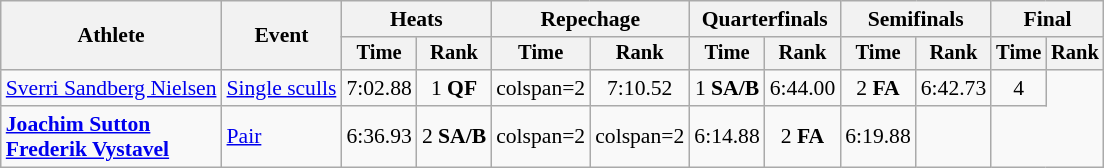<table class="wikitable" style="font-size:90%">
<tr>
<th rowspan="2">Athlete</th>
<th rowspan="2">Event</th>
<th colspan="2">Heats</th>
<th colspan="2">Repechage</th>
<th colspan="2">Quarterfinals</th>
<th colspan="2">Semifinals</th>
<th colspan="2">Final</th>
</tr>
<tr style="font-size:95%">
<th>Time</th>
<th>Rank</th>
<th>Time</th>
<th>Rank</th>
<th>Time</th>
<th>Rank</th>
<th>Time</th>
<th>Rank</th>
<th>Time</th>
<th>Rank</th>
</tr>
<tr align=center>
<td align=left><a href='#'>Sverri Sandberg Nielsen</a></td>
<td align=left><a href='#'>Single sculls</a></td>
<td>7:02.88</td>
<td>1 <strong>QF</strong></td>
<td>colspan=2 </td>
<td>7:10.52</td>
<td>1 <strong>SA/B</strong></td>
<td>6:44.00</td>
<td>2 <strong>FA</strong></td>
<td>6:42.73</td>
<td>4</td>
</tr>
<tr align=center>
<td align=left><strong><a href='#'>Joachim Sutton</a><br><a href='#'>Frederik Vystavel</a></strong></td>
<td align=left><a href='#'>Pair</a></td>
<td>6:36.93</td>
<td>2 <strong>SA/B</strong></td>
<td>colspan=2 </td>
<td>colspan=2 </td>
<td>6:14.88</td>
<td>2 <strong>FA</strong></td>
<td>6:19.88</td>
<td></td>
</tr>
</table>
